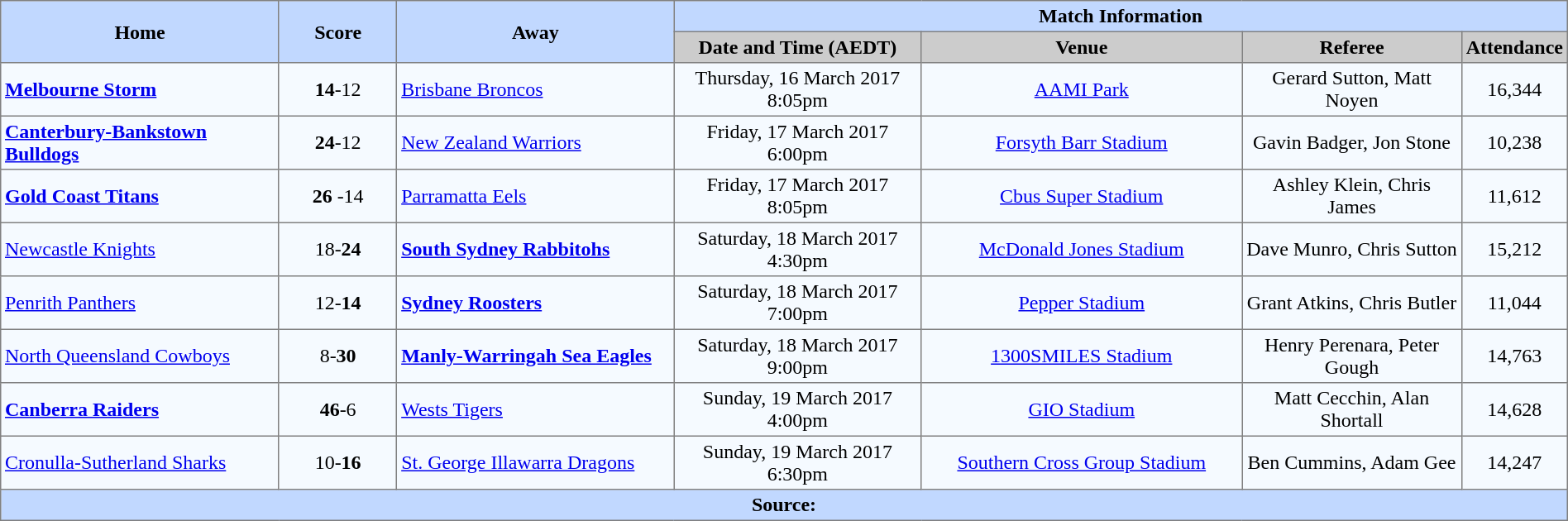<table border=1 style="border-collapse:collapse;  text-align:center;" cellpadding=3 cellspacing=0 width=100%>
<tr bgcolor=#C1D8FF>
<th rowspan=2 width=19%>Home</th>
<th rowspan=2 width=8%>Score</th>
<th rowspan=2 width=19%>Away</th>
<th colspan=6>Match Information</th>
</tr>
<tr bgcolor=#CCCCCC>
<th width=17%>Date and Time (AEDT)</th>
<th width=22%>Venue</th>
<th width=50%>Referee</th>
<th width=7%>Attendance</th>
</tr>
<tr style="text-align:center; background:#f5faff;">
<td align="left"> <strong><a href='#'>Melbourne Storm</a></strong></td>
<td><strong>14</strong>-12</td>
<td align="left"> <a href='#'>Brisbane Broncos</a></td>
<td>Thursday, 16 March 2017 8:05pm</td>
<td><a href='#'>AAMI Park</a></td>
<td>Gerard Sutton, Matt Noyen</td>
<td>16,344</td>
</tr>
<tr style="text-align:center; background:#f5faff;">
<td align="left"><strong><a href='#'>Canterbury-Bankstown Bulldogs</a></strong></td>
<td><strong>24</strong>-12</td>
<td align="left"> <a href='#'>New Zealand Warriors</a></td>
<td>Friday, 17 March 2017 6:00pm</td>
<td><a href='#'>Forsyth Barr Stadium</a></td>
<td>Gavin Badger, Jon Stone</td>
<td>10,238</td>
</tr>
<tr style="text-align:center; background:#f5faff;">
<td align="left"> <strong><a href='#'>Gold Coast Titans</a></strong></td>
<td><strong>26 </strong>-14</td>
<td align="left"> <a href='#'>Parramatta Eels</a></td>
<td>Friday, 17 March 2017 8:05pm</td>
<td><a href='#'>Cbus Super Stadium</a></td>
<td>Ashley Klein, Chris James</td>
<td>11,612</td>
</tr>
<tr style="text-align:center; background:#f5faff;">
<td align="left"> <a href='#'>Newcastle Knights</a></td>
<td>18-<strong>24</strong></td>
<td align="left"> <strong><a href='#'>South Sydney Rabbitohs</a></strong></td>
<td>Saturday, 18 March 2017 4:30pm</td>
<td><a href='#'>McDonald Jones Stadium</a></td>
<td>Dave Munro, Chris Sutton</td>
<td>15,212</td>
</tr>
<tr style="text-align:center; background:#f5faff;">
<td align="left"> <a href='#'>Penrith Panthers</a></td>
<td>12-<strong>14</strong></td>
<td align="left"> <strong><a href='#'>Sydney Roosters</a></strong></td>
<td>Saturday, 18 March 2017 7:00pm</td>
<td><a href='#'>Pepper Stadium</a></td>
<td>Grant Atkins, Chris Butler</td>
<td>11,044</td>
</tr>
<tr style="text-align:center; background:#f5faff;">
<td align="left"> <a href='#'>North Queensland Cowboys</a></td>
<td>8-<strong>30</strong></td>
<td align="left"> <strong><a href='#'>Manly-Warringah Sea Eagles</a></strong></td>
<td>Saturday, 18 March 2017 9:00pm</td>
<td><a href='#'>1300SMILES Stadium</a></td>
<td>Henry Perenara, Peter Gough</td>
<td>14,763</td>
</tr>
<tr style="text-align:center; background:#f5faff;">
<td align="left"> <strong><a href='#'>Canberra Raiders</a></strong></td>
<td><strong>46</strong>-6</td>
<td align="left"> <a href='#'>Wests Tigers</a></td>
<td>Sunday, 19 March 2017 4:00pm</td>
<td><a href='#'>GIO Stadium</a></td>
<td>Matt Cecchin, Alan Shortall</td>
<td>14,628</td>
</tr>
<tr style="text-align:center; background:#f5faff;">
<td align="left"> <a href='#'>Cronulla-Sutherland Sharks</a></td>
<td>10-<strong>16</strong></td>
<td align="left"> <a href='#'>St. George Illawarra Dragons</a></td>
<td>Sunday, 19 March 2017 6:30pm</td>
<td><a href='#'>Southern Cross Group Stadium</a></td>
<td>Ben Cummins, Adam Gee</td>
<td>14,247</td>
</tr>
<tr style="background:#c1d8ff;">
<th colspan=12>Source:</th>
</tr>
</table>
